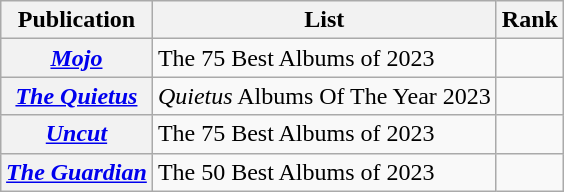<table class="wikitable sortable plainrowheaders" style="margin-left: auto; margin-right: auto; border: none;">
<tr>
<th scope="col">Publication</th>
<th scope="col" class="unsortable">List</th>
<th scope="col" data-sort-type="number">Rank</th>
</tr>
<tr>
<th scope="row"><em><a href='#'>Mojo</a></em></th>
<td>The 75 Best Albums of 2023</td>
<td></td>
</tr>
<tr>
<th scope="row"><em><a href='#'>The Quietus</a></em></th>
<td><em>Quietus</em> Albums Of The Year 2023</td>
<td></td>
</tr>
<tr>
<th scope="row"><em><a href='#'>Uncut</a></em></th>
<td>The 75 Best Albums of 2023</td>
<td></td>
</tr>
<tr>
<th scope="row"><em><a href='#'>The Guardian</a></em></th>
<td>The 50 Best Albums of 2023</td>
<td></td>
</tr>
</table>
